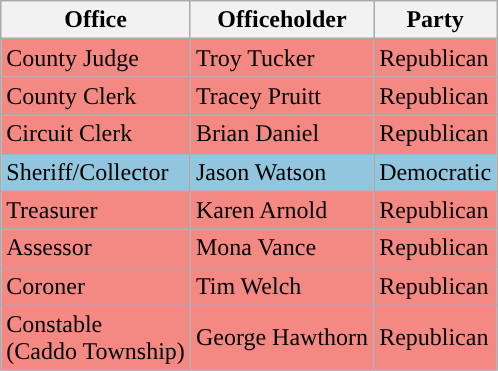<table class="wikitable">
<tr>
<th>Office</th>
<th>Officeholder</th>
<th>Party</th>
</tr>
<tr style="background-color:#F48882;">
<td>County Judge</td>
<td>Troy Tucker</td>
<td>Republican</td>
</tr>
<tr style="background-color:#F48882;">
<td>County Clerk</td>
<td>Tracey Pruitt</td>
<td>Republican</td>
</tr>
<tr style="background-color:#F48882;">
<td>Circuit Clerk</td>
<td>Brian Daniel</td>
<td>Republican</td>
</tr>
<tr style="background-color:#92C5DE;">
<td>Sheriff/Collector</td>
<td>Jason Watson</td>
<td>Democratic</td>
</tr>
<tr style="background-color:#F48882;">
<td>Treasurer</td>
<td>Karen Arnold</td>
<td>Republican</td>
</tr>
<tr style="background-color:#F48882;">
<td>Assessor</td>
<td>Mona Vance</td>
<td>Republican</td>
</tr>
<tr style="background-color:#F48882;">
<td>Coroner</td>
<td>Tim Welch</td>
<td>Republican</td>
</tr>
<tr style="background-color:#F48882;">
<td>Constable<br>(Caddo Township)</td>
<td>George Hawthorn</td>
<td>Republican</td>
</tr>
</table>
